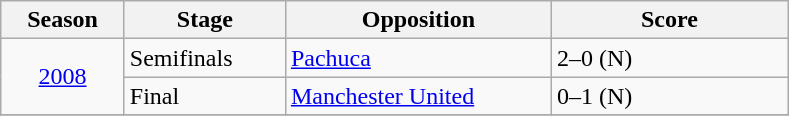<table class="wikitable">
<tr>
<th width=75>Season</th>
<th width=100>Stage</th>
<th width=170>Opposition</th>
<th width=150>Score</th>
</tr>
<tr>
<td align=center rowspan=2><a href='#'>2008</a></td>
<td>Semifinals</td>
<td> <a href='#'>Pachuca</a></td>
<td>2–0 (N)</td>
</tr>
<tr>
<td>Final</td>
<td> <a href='#'>Manchester United</a></td>
<td>0–1 (N)</td>
</tr>
<tr>
</tr>
</table>
